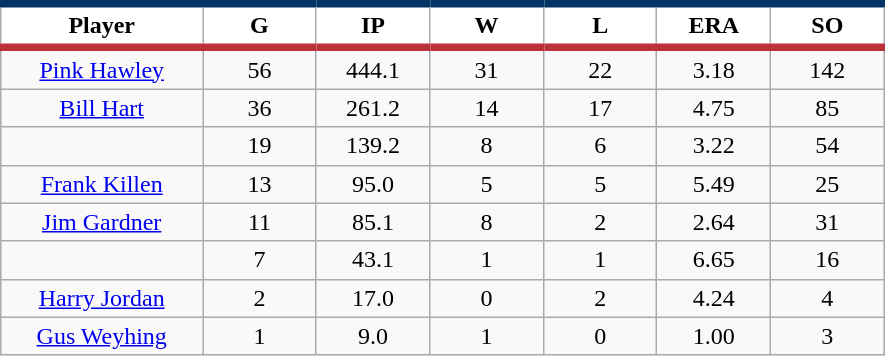<table class="wikitable sortable">
<tr>
<th style="background:#FFFFFF; border-top:#023465 5px solid; border-bottom:#ba313c 5px solid;" width="16%">Player</th>
<th style="background:#FFFFFF; border-top:#023465 5px solid; border-bottom:#ba313c 5px solid;" width="9%">G</th>
<th style="background:#FFFFFF; border-top:#023465 5px solid; border-bottom:#ba313c 5px solid;" width="9%">IP</th>
<th style="background:#FFFFFF; border-top:#023465 5px solid; border-bottom:#ba313c 5px solid;" width="9%">W</th>
<th style="background:#FFFFFF; border-top:#023465 5px solid; border-bottom:#ba313c 5px solid;" width="9%">L</th>
<th style="background:#FFFFFF; border-top:#023465 5px solid; border-bottom:#ba313c 5px solid;" width="9%">ERA</th>
<th style="background:#FFFFFF; border-top:#023465 5px solid; border-bottom:#ba313c 5px solid;" width="9%">SO</th>
</tr>
<tr align="center">
<td><a href='#'>Pink Hawley</a></td>
<td>56</td>
<td>444.1</td>
<td>31</td>
<td>22</td>
<td>3.18</td>
<td>142</td>
</tr>
<tr align="center">
<td><a href='#'>Bill Hart</a></td>
<td>36</td>
<td>261.2</td>
<td>14</td>
<td>17</td>
<td>4.75</td>
<td>85</td>
</tr>
<tr align="center">
<td></td>
<td>19</td>
<td>139.2</td>
<td>8</td>
<td>6</td>
<td>3.22</td>
<td>54</td>
</tr>
<tr align="center">
<td><a href='#'>Frank Killen</a></td>
<td>13</td>
<td>95.0</td>
<td>5</td>
<td>5</td>
<td>5.49</td>
<td>25</td>
</tr>
<tr align="center">
<td><a href='#'>Jim Gardner</a></td>
<td>11</td>
<td>85.1</td>
<td>8</td>
<td>2</td>
<td>2.64</td>
<td>31</td>
</tr>
<tr align="center">
<td></td>
<td>7</td>
<td>43.1</td>
<td>1</td>
<td>1</td>
<td>6.65</td>
<td>16</td>
</tr>
<tr align="center">
<td><a href='#'>Harry Jordan</a></td>
<td>2</td>
<td>17.0</td>
<td>0</td>
<td>2</td>
<td>4.24</td>
<td>4</td>
</tr>
<tr align="center">
<td><a href='#'>Gus Weyhing</a></td>
<td>1</td>
<td>9.0</td>
<td>1</td>
<td>0</td>
<td>1.00</td>
<td>3</td>
</tr>
</table>
